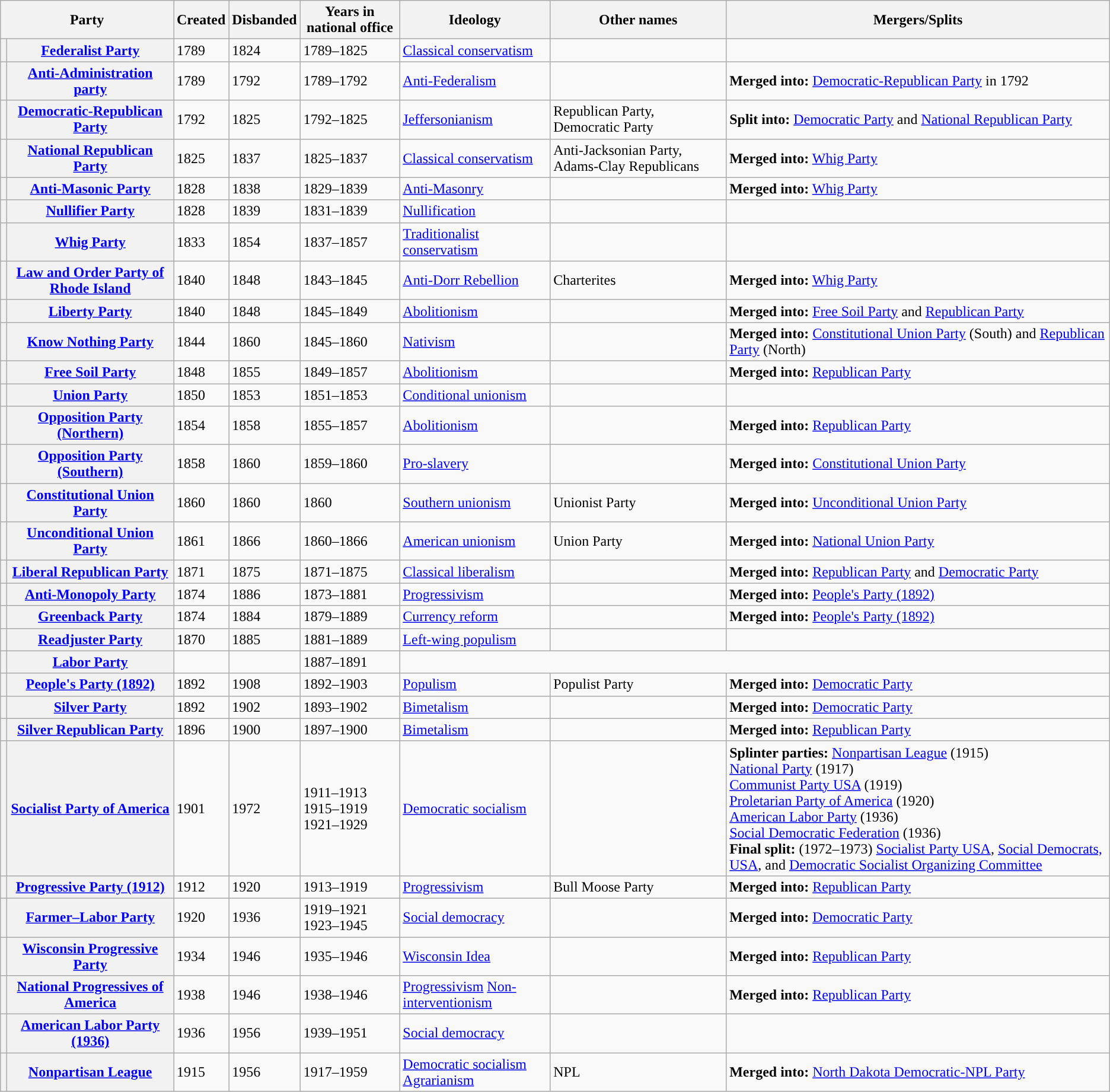<table class="wikitable sortable plainrowheaders">
<tr>
<th scope="col" colspan="2">Party</th>
<th scope="col">Created</th>
<th scope="col">Disbanded</th>
<th scope="col">Years in national office</th>
<th scope="col">Ideology</th>
<th scope="col">Other names</th>
<th scope="col">Mergers/Splits</th>
</tr>
<tr>
<th style="background-color:"></th>
<th scope="row"><a href='#'>Federalist Party</a></th>
<td>1789</td>
<td>1824</td>
<td>1789–1825</td>
<td><a href='#'>Classical conservatism</a></td>
<td></td>
<td></td>
</tr>
<tr>
<th style="background-color:"></th>
<th scope="row"><a href='#'>Anti-Administration party</a></th>
<td>1789</td>
<td>1792</td>
<td>1789–1792</td>
<td><a href='#'>Anti-Federalism</a></td>
<td></td>
<td><strong>Merged into:</strong> <a href='#'>Democratic-Republican Party</a> in 1792</td>
</tr>
<tr>
<th style="background-color:"></th>
<th scope="row"><a href='#'>Democratic-Republican Party</a></th>
<td>1792</td>
<td>1825</td>
<td>1792–1825</td>
<td><a href='#'>Jeffersonianism</a></td>
<td>Republican Party, Democratic Party</td>
<td><strong>Split into:</strong> <a href='#'>Democratic Party</a> and <a href='#'>National Republican Party</a></td>
</tr>
<tr>
<th style="background-color:"></th>
<th scope="row"><a href='#'>National Republican Party</a></th>
<td>1825</td>
<td>1837</td>
<td>1825–1837</td>
<td><a href='#'>Classical conservatism</a></td>
<td>Anti-Jacksonian Party, Adams-Clay Republicans</td>
<td><strong>Merged into:</strong> <a href='#'>Whig Party</a></td>
</tr>
<tr>
<th style="background-color:"></th>
<th scope="row"><a href='#'>Anti-Masonic Party</a></th>
<td>1828</td>
<td>1838</td>
<td>1829–1839</td>
<td><a href='#'>Anti-Masonry</a></td>
<td></td>
<td><strong>Merged into:</strong> <a href='#'>Whig Party</a></td>
</tr>
<tr>
<th style="background-color:"></th>
<th scope="row"><a href='#'>Nullifier Party</a></th>
<td>1828</td>
<td>1839</td>
<td>1831–1839</td>
<td><a href='#'>Nullification</a></td>
<td></td>
<td></td>
</tr>
<tr>
<th style="background-color:"></th>
<th scope="row"><a href='#'>Whig Party</a></th>
<td>1833</td>
<td>1854</td>
<td>1837–1857</td>
<td><a href='#'>Traditionalist conservatism</a></td>
<td></td>
<td></td>
</tr>
<tr>
<th style="background-color:"></th>
<th scope="row"><a href='#'>Law and Order Party of Rhode Island</a></th>
<td>1840</td>
<td>1848</td>
<td>1843–1845</td>
<td><a href='#'>Anti-Dorr Rebellion</a></td>
<td>Charterites</td>
<td><strong>Merged into:</strong> <a href='#'>Whig Party</a></td>
</tr>
<tr>
<th style="background-color:"></th>
<th scope="row"><a href='#'>Liberty Party</a></th>
<td>1840</td>
<td>1848</td>
<td>1845–1849</td>
<td><a href='#'>Abolitionism</a></td>
<td></td>
<td><strong>Merged into:</strong> <a href='#'>Free Soil Party</a> and <a href='#'>Republican Party</a></td>
</tr>
<tr>
<th style="background-color:"></th>
<th scope="row"><a href='#'>Know Nothing Party</a></th>
<td>1844</td>
<td>1860</td>
<td>1845–1860</td>
<td><a href='#'>Nativism</a></td>
<td></td>
<td><strong>Merged into:</strong> <a href='#'>Constitutional Union Party</a> (South) and <a href='#'>Republican Party</a> (North)</td>
</tr>
<tr>
<th style="background-color:"></th>
<th scope="row"><a href='#'>Free Soil Party</a></th>
<td>1848</td>
<td>1855</td>
<td>1849–1857</td>
<td><a href='#'>Abolitionism</a></td>
<td></td>
<td><strong>Merged into:</strong> <a href='#'>Republican Party</a></td>
</tr>
<tr>
<th style="background-color:"></th>
<th scope="row"><a href='#'>Union Party</a></th>
<td>1850</td>
<td>1853</td>
<td>1851–1853</td>
<td><a href='#'>Conditional unionism</a></td>
<td></td>
<td></td>
</tr>
<tr>
<th style="background-color:"></th>
<th scope="row"><a href='#'>Opposition Party (Northern)</a></th>
<td>1854</td>
<td>1858</td>
<td>1855–1857</td>
<td><a href='#'>Abolitionism</a></td>
<td></td>
<td><strong>Merged into:</strong> <a href='#'>Republican Party</a></td>
</tr>
<tr>
<th style="background-color:"></th>
<th scope="row"><a href='#'>Opposition Party (Southern)</a></th>
<td>1858</td>
<td>1860</td>
<td>1859–1860</td>
<td><a href='#'>Pro-slavery</a></td>
<td></td>
<td><strong>Merged into:</strong> <a href='#'>Constitutional Union Party</a></td>
</tr>
<tr>
<th style="background-color:"></th>
<th scope="row"><a href='#'>Constitutional Union Party</a></th>
<td>1860</td>
<td>1860</td>
<td>1860</td>
<td><a href='#'>Southern unionism</a></td>
<td>Unionist Party</td>
<td><strong>Merged into:</strong> <a href='#'>Unconditional Union Party</a></td>
</tr>
<tr>
<th style="background-color:"></th>
<th scope="row"><a href='#'>Unconditional Union Party</a></th>
<td>1861</td>
<td>1866</td>
<td>1860–1866</td>
<td><a href='#'>American unionism</a></td>
<td>Union Party</td>
<td><strong>Merged into:</strong> <a href='#'>National Union Party</a></td>
</tr>
<tr>
<th style="background-color:"></th>
<th scope="row"><a href='#'>Liberal Republican Party</a></th>
<td>1871</td>
<td>1875</td>
<td>1871–1875</td>
<td><a href='#'>Classical liberalism</a></td>
<td></td>
<td><strong>Merged into:</strong> <a href='#'>Republican Party</a> and <a href='#'>Democratic Party</a></td>
</tr>
<tr>
<th style="background-color:"></th>
<th scope="row"><a href='#'>Anti-Monopoly Party</a></th>
<td>1874</td>
<td>1886</td>
<td>1873–1881</td>
<td><a href='#'>Progressivism</a></td>
<td></td>
<td><strong>Merged into:</strong> <a href='#'>People's Party (1892)</a></td>
</tr>
<tr>
<th style="background-color:"></th>
<th scope="row"><a href='#'>Greenback Party</a></th>
<td>1874</td>
<td>1884</td>
<td>1879–1889</td>
<td><a href='#'>Currency reform</a></td>
<td></td>
<td><strong>Merged into:</strong> <a href='#'>People's Party (1892)</a></td>
</tr>
<tr>
<th style="background-color:"></th>
<th scope="row"><a href='#'>Readjuster Party</a></th>
<td>1870</td>
<td>1885</td>
<td>1881–1889</td>
<td><a href='#'>Left-wing populism</a></td>
<td></td>
<td></td>
</tr>
<tr>
<th style="background-color:"></th>
<th scope="row"><a href='#'>Labor Party</a></th>
<td></td>
<td></td>
<td>1887–1891</td>
</tr>
<tr>
<th style="background-color:"></th>
<th scope="row"><a href='#'>People's Party (1892)</a></th>
<td>1892</td>
<td>1908</td>
<td>1892–1903</td>
<td><a href='#'>Populism</a></td>
<td>Populist Party</td>
<td><strong>Merged into:</strong> <a href='#'>Democratic Party</a></td>
</tr>
<tr>
<th style="background-color:"></th>
<th scope="row"><a href='#'>Silver Party</a></th>
<td>1892</td>
<td>1902</td>
<td>1893–1902</td>
<td><a href='#'>Bimetalism</a></td>
<td></td>
<td><strong>Merged into:</strong> <a href='#'>Democratic Party</a></td>
</tr>
<tr>
<th style="background-color:"></th>
<th scope="row"><a href='#'>Silver Republican Party</a></th>
<td>1896</td>
<td>1900</td>
<td>1897–1900</td>
<td><a href='#'>Bimetalism</a></td>
<td></td>
<td><strong>Merged into:</strong> <a href='#'>Republican Party</a></td>
</tr>
<tr>
<th style="background-color:"></th>
<th scope="row"><a href='#'>Socialist Party of America</a></th>
<td>1901</td>
<td>1972</td>
<td>1911–1913<br>1915–1919<br>1921–1929</td>
<td><a href='#'>Democratic socialism</a></td>
<td></td>
<td><strong>Splinter parties:</strong> <a href='#'>Nonpartisan League</a> (1915)<br><a href='#'>National Party</a> (1917)<br><a href='#'>Communist Party USA</a> (1919)<br><a href='#'>Proletarian Party of America</a> (1920)<br><a href='#'>American Labor Party</a> (1936)<br><a href='#'>Social Democratic Federation</a> (1936)<br><strong>Final split:</strong> (1972–1973) <a href='#'>Socialist Party USA</a>, <a href='#'>Social Democrats, USA</a>, and <a href='#'>Democratic Socialist Organizing Committee</a></td>
</tr>
<tr>
<th style="background-color:"></th>
<th scope="row"><a href='#'>Progressive Party (1912)</a></th>
<td>1912</td>
<td>1920</td>
<td>1913–1919</td>
<td><a href='#'>Progressivism</a></td>
<td>Bull Moose Party</td>
<td><strong>Merged into:</strong> <a href='#'>Republican Party</a></td>
</tr>
<tr>
<th style="background-color:"></th>
<th scope="row"><a href='#'>Farmer–Labor Party</a></th>
<td>1920</td>
<td>1936</td>
<td>1919–1921<br>1923–1945</td>
<td><a href='#'>Social democracy</a></td>
<td></td>
<td><strong>Merged into:</strong> <a href='#'>Democratic Party</a></td>
</tr>
<tr>
<th style="background-color:"></th>
<th scope="row"><a href='#'>Wisconsin Progressive Party</a></th>
<td>1934</td>
<td>1946</td>
<td>1935–1946</td>
<td><a href='#'>Wisconsin Idea</a></td>
<td></td>
<td><strong>Merged into:</strong> <a href='#'>Republican Party</a></td>
</tr>
<tr>
<th style="background-color:"></th>
<th scope="row"><a href='#'>National Progressives of America</a></th>
<td>1938</td>
<td>1946</td>
<td>1938–1946</td>
<td><a href='#'>Progressivism</a> <a href='#'>Non-interventionism</a></td>
<td></td>
<td><strong>Merged into:</strong> <a href='#'>Republican Party</a></td>
</tr>
<tr>
<th style="background-color:"></th>
<th scope="row"><a href='#'>American Labor Party (1936)</a></th>
<td>1936</td>
<td>1956</td>
<td>1939–1951</td>
<td><a href='#'>Social democracy</a></td>
<td></td>
<td></td>
</tr>
<tr>
<th style="background-color:"></th>
<th scope="row"><a href='#'>Nonpartisan League</a></th>
<td>1915</td>
<td>1956</td>
<td>1917–1959</td>
<td><a href='#'>Democratic socialism</a> <a href='#'>Agrarianism</a></td>
<td>NPL</td>
<td><strong>Merged into:</strong> <a href='#'>North Dakota Democratic-NPL Party</a></td>
</tr>
</table>
